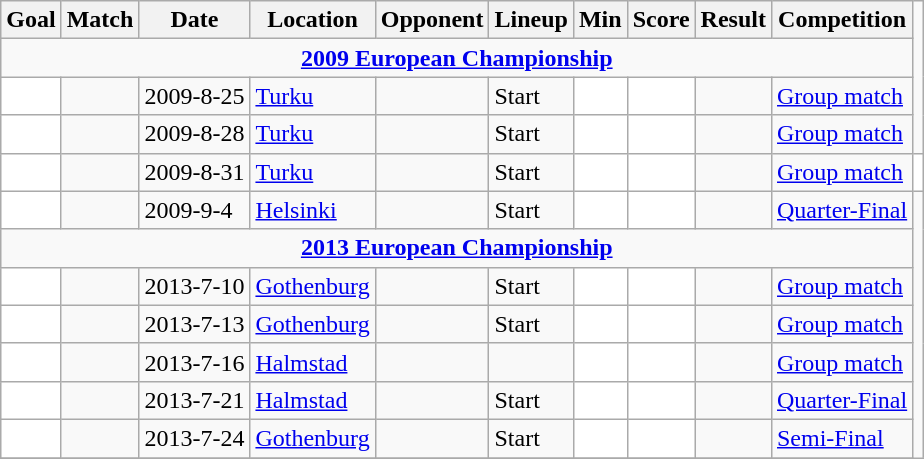<table class="wikitable collapsible" style="fontsize:90%;">
<tr>
<th>Goal</th>
<th>Match</th>
<th>Date</th>
<th>Location</th>
<th>Opponent</th>
<th>Lineup</th>
<th>Min</th>
<th>Score</th>
<th>Result</th>
<th>Competition</th>
</tr>
<tr>
<td colspan=10 align=center><strong><a href='#'>2009 European Championship</a></strong></td>
</tr>
<tr>
<td style="background:white;"></td>
<td></td>
<td>2009-8-25</td>
<td><a href='#'>Turku</a></td>
<td></td>
<td>Start</td>
<td style="background:white;"></td>
<td style="background:white;"></td>
<td></td>
<td><a href='#'>Group match</a></td>
</tr>
<tr>
<td style="background:white;"></td>
<td></td>
<td>2009-8-28</td>
<td><a href='#'>Turku</a></td>
<td></td>
<td>Start</td>
<td style="background:white;"></td>
<td style="background:white;"></td>
<td></td>
<td><a href='#'>Group match</a></td>
</tr>
<tr>
<td style="background:white;"></td>
<td></td>
<td>2009-8-31</td>
<td><a href='#'>Turku</a></td>
<td></td>
<td>Start</td>
<td style="background:white;"></td>
<td style="background:white;"></td>
<td></td>
<td><a href='#'>Group match</a></td>
<td style="background:white;"></td>
</tr>
<tr>
<td style="background:white;"></td>
<td></td>
<td>2009-9-4</td>
<td><a href='#'>Helsinki</a></td>
<td></td>
<td>Start</td>
<td style="background:white;"></td>
<td style="background:white;"></td>
<td></td>
<td><a href='#'>Quarter-Final</a></td>
</tr>
<tr>
<td colspan=10 align=center><strong><a href='#'>2013 European Championship</a></strong></td>
</tr>
<tr>
<td style="background:white;"></td>
<td></td>
<td>2013-7-10</td>
<td><a href='#'>Gothenburg</a></td>
<td></td>
<td>Start</td>
<td style="background:white;"></td>
<td style="background:white;"></td>
<td></td>
<td><a href='#'>Group match</a></td>
</tr>
<tr>
<td style="background:white;"></td>
<td></td>
<td>2013-7-13</td>
<td><a href='#'>Gothenburg</a></td>
<td></td>
<td>Start</td>
<td style="background:white;"></td>
<td style="background:white;"></td>
<td></td>
<td><a href='#'>Group match</a></td>
</tr>
<tr>
<td style="background:white;"></td>
<td></td>
<td>2013-7-16</td>
<td><a href='#'>Halmstad</a></td>
<td></td>
<td></td>
<td style="background:white;"></td>
<td style="background:white;"></td>
<td></td>
<td><a href='#'>Group match</a></td>
</tr>
<tr>
<td style="background:white;"></td>
<td></td>
<td>2013-7-21</td>
<td><a href='#'>Halmstad</a></td>
<td></td>
<td>Start</td>
<td style="background:white;"></td>
<td style="background:white;"></td>
<td></td>
<td><a href='#'>Quarter-Final</a></td>
</tr>
<tr>
<td style="background:white;"></td>
<td></td>
<td>2013-7-24</td>
<td><a href='#'>Gothenburg</a></td>
<td></td>
<td>Start</td>
<td style="background:white;"></td>
<td style="background:white;"></td>
<td></td>
<td><a href='#'>Semi-Final</a></td>
</tr>
<tr>
</tr>
</table>
